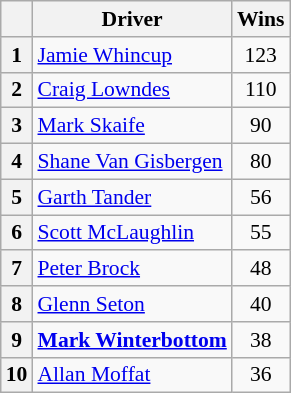<table class="wikitable" style="font-size: 90%">
<tr>
<th></th>
<th>Driver</th>
<th>Wins</th>
</tr>
<tr>
<th>1</th>
<td> <a href='#'>Jamie Whincup</a></td>
<td align="center">123</td>
</tr>
<tr>
<th>2</th>
<td> <a href='#'>Craig Lowndes</a></td>
<td align="center">110</td>
</tr>
<tr>
<th>3</th>
<td> <a href='#'>Mark Skaife</a></td>
<td align="center">90</td>
</tr>
<tr>
<th>4</th>
<td> <a href='#'>Shane Van Gisbergen</a></td>
<td align="center">80</td>
</tr>
<tr>
<th>5</th>
<td> <a href='#'>Garth Tander</a></td>
<td align="center">56</td>
</tr>
<tr>
<th>6</th>
<td> <a href='#'>Scott McLaughlin</a></td>
<td align="center">55</td>
</tr>
<tr>
<th>7</th>
<td> <a href='#'>Peter Brock</a></td>
<td align="center">48</td>
</tr>
<tr>
<th>8</th>
<td> <a href='#'>Glenn Seton</a></td>
<td align="center">40</td>
</tr>
<tr>
<th>9</th>
<td> <strong><a href='#'>Mark Winterbottom</a></strong></td>
<td align="center">38</td>
</tr>
<tr>
<th>10</th>
<td> <a href='#'>Allan Moffat</a></td>
<td align="center">36</td>
</tr>
</table>
